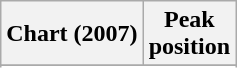<table class="wikitable sortable plainrowheaders" style="text-align:center;" border="1">
<tr>
<th scope="col">Chart (2007)</th>
<th scope="col">Peak<br>position</th>
</tr>
<tr>
</tr>
<tr>
</tr>
<tr>
</tr>
</table>
